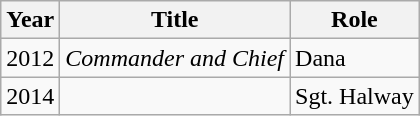<table class="wikitable sortable">
<tr>
<th>Year</th>
<th>Title</th>
<th>Role</th>
</tr>
<tr>
<td>2012</td>
<td><em>Commander and Chief</em></td>
<td>Dana</td>
</tr>
<tr>
<td>2014</td>
<td><em></em></td>
<td>Sgt. Halway</td>
</tr>
</table>
